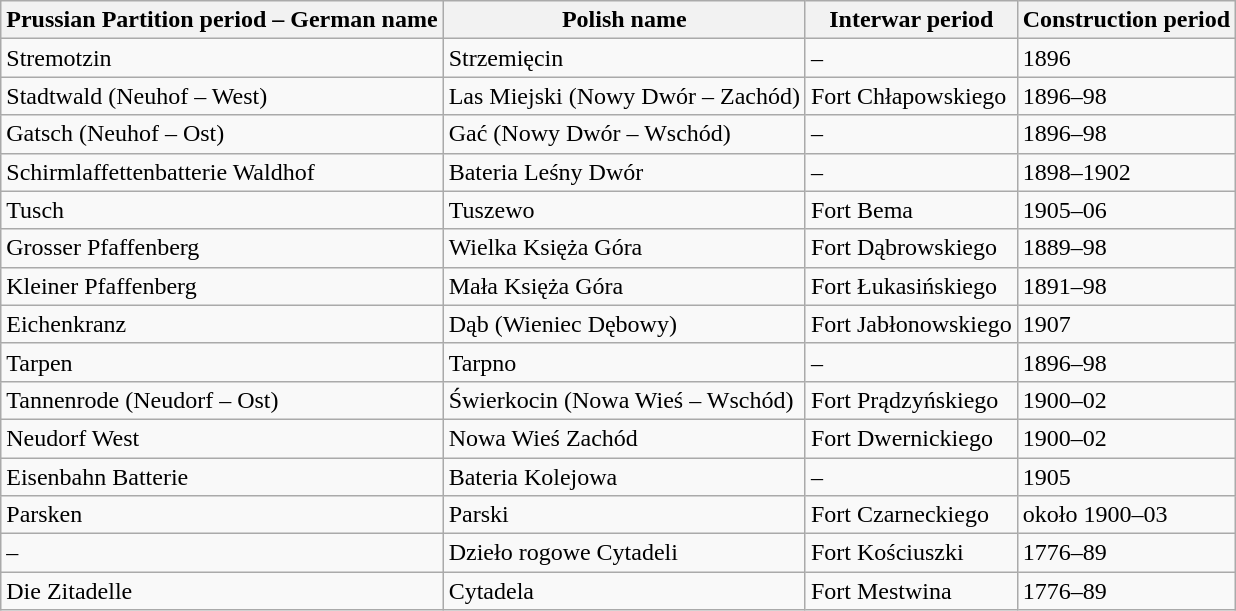<table class="wikitable">
<tr>
<th>Prussian Partition period – German name</th>
<th>Polish name</th>
<th>Interwar period</th>
<th>Construction period</th>
</tr>
<tr>
<td>Stremotzin</td>
<td>Strzemięcin</td>
<td>–</td>
<td>1896</td>
</tr>
<tr>
<td>Stadtwald (Neuhof – West)</td>
<td>Las Miejski (Nowy Dwór – Zachód)</td>
<td>Fort Chłapowskiego</td>
<td>1896–98</td>
</tr>
<tr>
<td>Gatsch (Neuhof – Ost)</td>
<td>Gać (Nowy Dwór – Wschód)</td>
<td>–</td>
<td>1896–98</td>
</tr>
<tr>
<td>Schirmlaffettenbatterie Waldhof</td>
<td>Bateria Leśny Dwór</td>
<td>–</td>
<td>1898–1902</td>
</tr>
<tr>
<td>Tusch</td>
<td>Tuszewo</td>
<td>Fort Bema</td>
<td>1905–06</td>
</tr>
<tr>
<td>Grosser Pfaffenberg</td>
<td>Wielka Księża Góra</td>
<td>Fort Dąbrowskiego</td>
<td>1889–98</td>
</tr>
<tr>
<td>Kleiner Pfaffenberg</td>
<td>Mała Księża Góra</td>
<td>Fort Łukasińskiego</td>
<td>1891–98</td>
</tr>
<tr>
<td>Eichenkranz</td>
<td>Dąb (Wieniec Dębowy)</td>
<td>Fort Jabłonowskiego</td>
<td>1907</td>
</tr>
<tr>
<td>Tarpen</td>
<td>Tarpno</td>
<td>–</td>
<td>1896–98</td>
</tr>
<tr>
<td>Tannenrode (Neudorf – Ost)</td>
<td>Świerkocin (Nowa Wieś – Wschód)</td>
<td>Fort Prądzyńskiego</td>
<td>1900–02</td>
</tr>
<tr>
<td>Neudorf West</td>
<td>Nowa Wieś Zachód</td>
<td>Fort Dwernickiego</td>
<td>1900–02</td>
</tr>
<tr>
<td>Eisenbahn Batterie</td>
<td>Bateria Kolejowa</td>
<td>–</td>
<td>1905</td>
</tr>
<tr>
<td>Parsken</td>
<td>Parski</td>
<td>Fort Czarneckiego</td>
<td>około 1900–03</td>
</tr>
<tr>
<td>–</td>
<td>Dzieło rogowe Cytadeli</td>
<td>Fort Kościuszki</td>
<td>1776–89</td>
</tr>
<tr>
<td>Die Zitadelle</td>
<td>Cytadela</td>
<td>Fort Mestwina</td>
<td>1776–89</td>
</tr>
</table>
